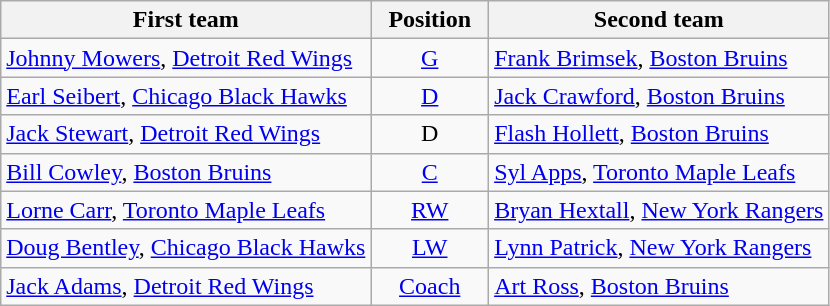<table class="wikitable">
<tr>
<th>First team</th>
<th>  Position  </th>
<th>Second team</th>
</tr>
<tr>
<td><a href='#'>Johnny Mowers</a>, <a href='#'>Detroit Red Wings</a></td>
<td align=center><a href='#'>G</a></td>
<td><a href='#'>Frank Brimsek</a>, <a href='#'>Boston Bruins</a></td>
</tr>
<tr>
<td><a href='#'>Earl Seibert</a>, <a href='#'>Chicago Black Hawks</a></td>
<td align=center><a href='#'>D</a></td>
<td><a href='#'>Jack Crawford</a>, <a href='#'>Boston Bruins</a></td>
</tr>
<tr>
<td><a href='#'>Jack Stewart</a>, <a href='#'>Detroit Red Wings</a></td>
<td align=center>D</td>
<td><a href='#'>Flash Hollett</a>, <a href='#'>Boston Bruins</a></td>
</tr>
<tr>
<td><a href='#'>Bill Cowley</a>, <a href='#'>Boston Bruins</a></td>
<td align=center><a href='#'>C</a></td>
<td><a href='#'>Syl Apps</a>, <a href='#'>Toronto Maple Leafs</a></td>
</tr>
<tr>
<td><a href='#'>Lorne Carr</a>, <a href='#'>Toronto Maple Leafs</a></td>
<td align=center><a href='#'>RW</a></td>
<td><a href='#'>Bryan Hextall</a>, <a href='#'>New York Rangers</a></td>
</tr>
<tr>
<td><a href='#'>Doug Bentley</a>, <a href='#'>Chicago Black Hawks</a></td>
<td align=center><a href='#'>LW</a></td>
<td><a href='#'>Lynn Patrick</a>, <a href='#'>New York Rangers</a></td>
</tr>
<tr>
<td><a href='#'>Jack Adams</a>, <a href='#'>Detroit Red Wings</a></td>
<td align=center><a href='#'>Coach</a></td>
<td><a href='#'>Art Ross</a>, <a href='#'>Boston Bruins</a></td>
</tr>
</table>
